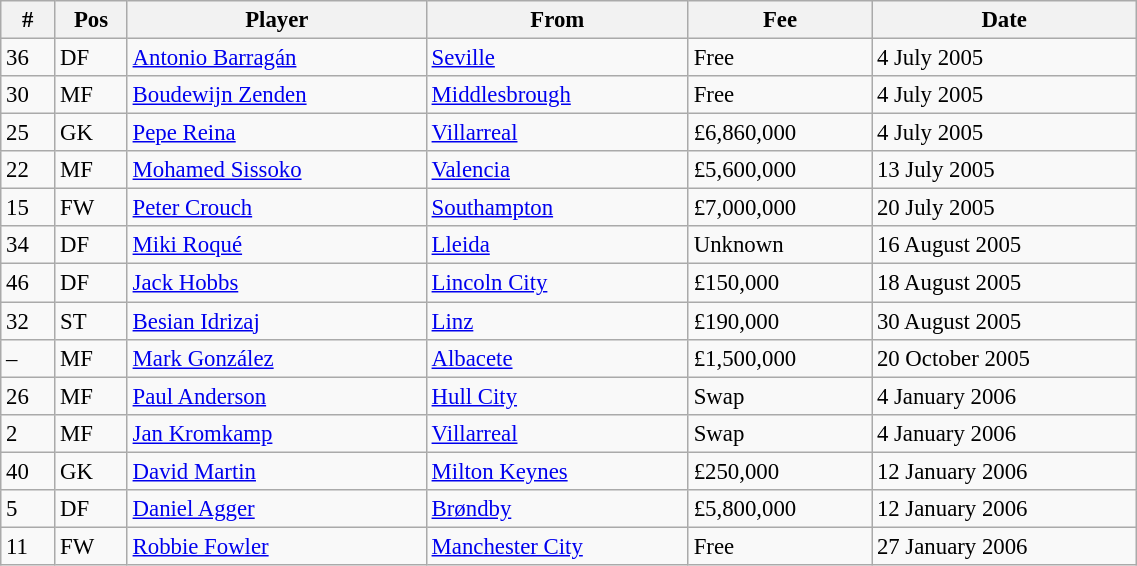<table class="wikitable" style="width:60%; text-align:center; font-size:95%; text-align:left;">
<tr>
<th>#</th>
<th>Pos</th>
<th>Player</th>
<th>From</th>
<th>Fee</th>
<th>Date</th>
</tr>
<tr>
<td>36</td>
<td>DF</td>
<td> <a href='#'>Antonio Barragán</a></td>
<td> <a href='#'>Seville</a></td>
<td>Free</td>
<td>4 July 2005</td>
</tr>
<tr>
<td>30</td>
<td>MF</td>
<td> <a href='#'>Boudewijn Zenden</a></td>
<td> <a href='#'>Middlesbrough</a></td>
<td>Free</td>
<td>4 July 2005</td>
</tr>
<tr>
<td>25</td>
<td>GK</td>
<td> <a href='#'>Pepe Reina</a></td>
<td> <a href='#'>Villarreal</a></td>
<td>£6,860,000</td>
<td>4 July 2005</td>
</tr>
<tr>
<td>22</td>
<td>MF</td>
<td> <a href='#'>Mohamed Sissoko</a></td>
<td> <a href='#'>Valencia</a></td>
<td>£5,600,000</td>
<td>13 July 2005</td>
</tr>
<tr>
<td>15</td>
<td>FW</td>
<td> <a href='#'>Peter Crouch</a></td>
<td> <a href='#'>Southampton</a></td>
<td>£7,000,000</td>
<td>20 July 2005</td>
</tr>
<tr>
<td>34</td>
<td>DF</td>
<td> <a href='#'>Miki Roqué</a></td>
<td> <a href='#'>Lleida</a></td>
<td>Unknown</td>
<td>16 August 2005</td>
</tr>
<tr>
<td>46</td>
<td>DF</td>
<td> <a href='#'>Jack Hobbs</a></td>
<td> <a href='#'>Lincoln City</a></td>
<td>£150,000</td>
<td>18 August 2005</td>
</tr>
<tr>
<td>32</td>
<td>ST</td>
<td> <a href='#'>Besian Idrizaj</a></td>
<td> <a href='#'>Linz</a></td>
<td>£190,000</td>
<td>30 August 2005</td>
</tr>
<tr>
<td>–</td>
<td>MF</td>
<td> <a href='#'>Mark González</a></td>
<td> <a href='#'>Albacete</a></td>
<td>£1,500,000</td>
<td>20 October 2005</td>
</tr>
<tr>
<td>26</td>
<td>MF</td>
<td> <a href='#'>Paul Anderson</a></td>
<td> <a href='#'>Hull City</a></td>
<td>Swap</td>
<td>4 January 2006</td>
</tr>
<tr>
<td>2</td>
<td>MF</td>
<td> <a href='#'>Jan Kromkamp</a></td>
<td> <a href='#'>Villarreal</a></td>
<td>Swap</td>
<td>4 January 2006</td>
</tr>
<tr>
<td>40</td>
<td>GK</td>
<td> <a href='#'>David Martin</a></td>
<td> <a href='#'>Milton Keynes</a></td>
<td>£250,000</td>
<td>12 January 2006</td>
</tr>
<tr>
<td>5</td>
<td>DF</td>
<td> <a href='#'>Daniel Agger</a></td>
<td> <a href='#'>Brøndby</a></td>
<td>£5,800,000</td>
<td>12 January 2006</td>
</tr>
<tr>
<td>11</td>
<td>FW</td>
<td> <a href='#'>Robbie Fowler</a></td>
<td> <a href='#'>Manchester City</a></td>
<td>Free</td>
<td>27 January 2006</td>
</tr>
</table>
